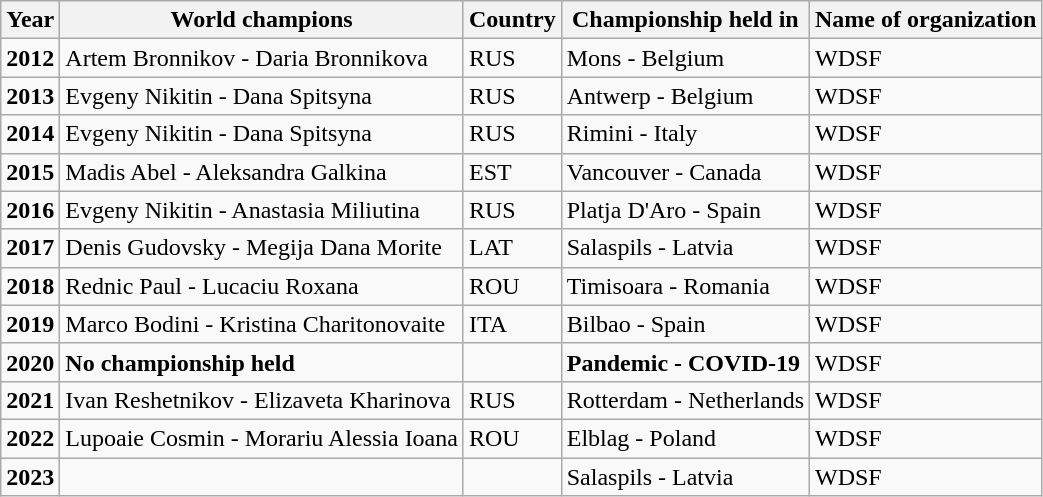<table class="wikitable">
<tr>
<th>Year</th>
<th>World champions</th>
<th>Country</th>
<th>Championship held in</th>
<th>Name of organization</th>
</tr>
<tr>
<td><strong>2012</strong></td>
<td>Artem Bronnikov - Daria Bronnikova</td>
<td>RUS</td>
<td>Mons - Belgium</td>
<td>WDSF</td>
</tr>
<tr>
<td><strong>2013</strong></td>
<td>Evgeny Nikitin - Dana Spitsyna</td>
<td>RUS</td>
<td>Antwerp - Belgium</td>
<td>WDSF</td>
</tr>
<tr>
<td><strong>2014</strong></td>
<td>Evgeny Nikitin - Dana Spitsyna</td>
<td>RUS</td>
<td>Rimini - Italy</td>
<td>WDSF</td>
</tr>
<tr>
<td><strong>2015</strong></td>
<td>Madis Abel - Aleksandra Galkina</td>
<td>EST</td>
<td>Vancouver - Canada</td>
<td>WDSF</td>
</tr>
<tr>
<td><strong>2016</strong></td>
<td>Evgeny Nikitin - Anastasia Miliutina</td>
<td>RUS</td>
<td>Platja D'Aro - Spain</td>
<td>WDSF</td>
</tr>
<tr>
<td><strong>2017</strong></td>
<td>Denis Gudovsky - Megija Dana Morite</td>
<td>LAT</td>
<td>Salaspils - Latvia</td>
<td>WDSF</td>
</tr>
<tr>
<td><strong>2018</strong></td>
<td>Rednic Paul - Lucaciu Roxana</td>
<td>ROU</td>
<td>Timisoara - Romania</td>
<td>WDSF</td>
</tr>
<tr>
<td><strong>2019</strong></td>
<td>Marco Bodini - Kristina Charitonovaite</td>
<td>ITA</td>
<td>Bilbao - Spain</td>
<td>WDSF</td>
</tr>
<tr>
<td><strong>2020</strong></td>
<td><strong>No championship held</strong></td>
<td></td>
<td><strong>Pandemic - COVID-19</strong></td>
<td>WDSF</td>
</tr>
<tr>
<td><strong>2021</strong></td>
<td>Ivan Reshetnikov - Elizaveta Kharinova</td>
<td>RUS</td>
<td>Rotterdam - Netherlands</td>
<td>WDSF</td>
</tr>
<tr>
<td><strong>2022</strong></td>
<td>Lupoaie Cosmin - Morariu Alessia Ioana</td>
<td>ROU</td>
<td>Elblag - Poland</td>
<td>WDSF</td>
</tr>
<tr>
<td><strong>2023</strong></td>
<td></td>
<td></td>
<td>Salaspils - Latvia</td>
<td>WDSF</td>
</tr>
</table>
